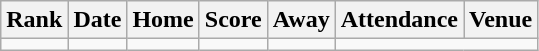<table class="wikitable">
<tr>
<th>Rank</th>
<th>Date</th>
<th>Home</th>
<th>Score</th>
<th>Away</th>
<th>Attendance</th>
<th>Venue</th>
</tr>
<tr>
<td></td>
<td></td>
<td></td>
<td></td>
<td></td>
</tr>
</table>
